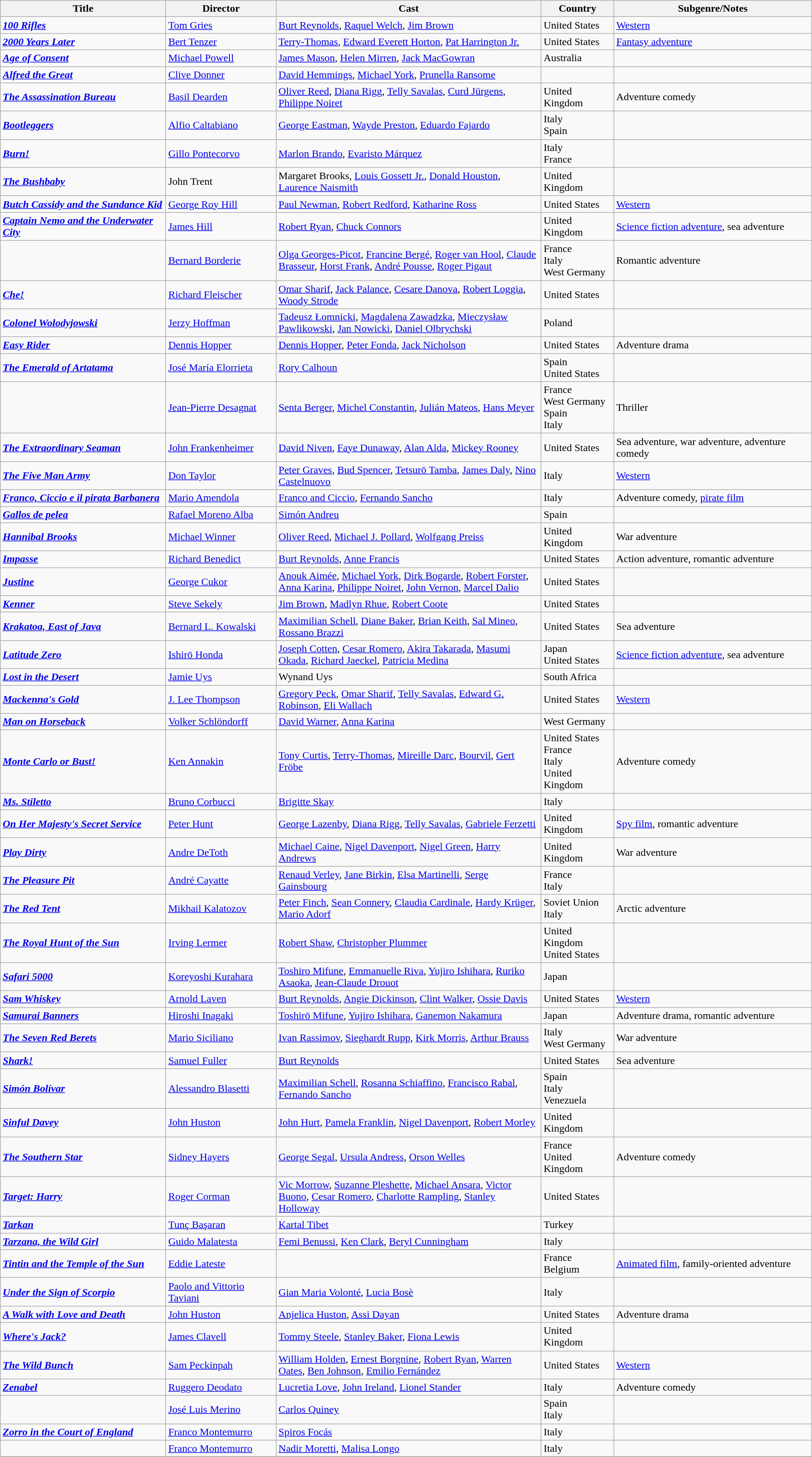<table class="wikitable">
<tr>
<th>Title</th>
<th>Director</th>
<th style="width: 400px;">Cast</th>
<th>Country</th>
<th>Subgenre/Notes</th>
</tr>
<tr>
<td><strong><em><a href='#'>100 Rifles</a></em></strong></td>
<td><a href='#'>Tom Gries</a></td>
<td><a href='#'>Burt Reynolds</a>, <a href='#'>Raquel Welch</a>, <a href='#'>Jim Brown</a></td>
<td>United States</td>
<td><a href='#'>Western</a></td>
</tr>
<tr>
<td><strong><em><a href='#'>2000 Years Later</a></em></strong></td>
<td><a href='#'>Bert Tenzer</a></td>
<td><a href='#'>Terry-Thomas</a>, <a href='#'>Edward Everett Horton</a>, <a href='#'>Pat Harrington Jr.</a></td>
<td>United States</td>
<td><a href='#'>Fantasy adventure</a></td>
</tr>
<tr>
<td><strong><em><a href='#'>Age of Consent</a></em></strong></td>
<td><a href='#'>Michael Powell</a></td>
<td><a href='#'>James Mason</a>, <a href='#'>Helen Mirren</a>, <a href='#'>Jack MacGowran</a></td>
<td>Australia</td>
<td></td>
</tr>
<tr>
<td><strong><em><a href='#'>Alfred the Great</a></em></strong></td>
<td><a href='#'>Clive Donner</a></td>
<td><a href='#'>David Hemmings</a>, <a href='#'>Michael York</a>, <a href='#'>Prunella Ransome</a></td>
<td></td>
<td></td>
</tr>
<tr>
<td><strong><em><a href='#'>The Assassination Bureau</a></em></strong></td>
<td><a href='#'>Basil Dearden</a></td>
<td><a href='#'>Oliver Reed</a>, <a href='#'>Diana Rigg</a>, <a href='#'>Telly Savalas</a>, <a href='#'>Curd Jürgens</a>, <a href='#'>Philippe Noiret</a></td>
<td>United Kingdom</td>
<td>Adventure comedy</td>
</tr>
<tr>
<td><strong><em><a href='#'>Bootleggers</a></em></strong></td>
<td><a href='#'>Alfio Caltabiano</a></td>
<td><a href='#'>George Eastman</a>, <a href='#'>Wayde Preston</a>, <a href='#'>Eduardo Fajardo</a></td>
<td>Italy<br>Spain</td>
<td></td>
</tr>
<tr>
<td><strong><em><a href='#'>Burn!</a></em></strong></td>
<td><a href='#'>Gillo Pontecorvo</a></td>
<td><a href='#'>Marlon Brando</a>, <a href='#'>Evaristo Márquez</a></td>
<td>Italy<br>France</td>
<td></td>
</tr>
<tr>
<td><strong><em><a href='#'>The Bushbaby</a></em></strong></td>
<td>John Trent</td>
<td>Margaret Brooks, <a href='#'>Louis Gossett Jr.</a>, <a href='#'>Donald Houston</a>, <a href='#'>Laurence Naismith</a></td>
<td>United Kingdom</td>
<td></td>
</tr>
<tr>
<td><strong><em><a href='#'>Butch Cassidy and the Sundance Kid</a></em></strong></td>
<td><a href='#'>George Roy Hill</a></td>
<td><a href='#'>Paul Newman</a>, <a href='#'>Robert Redford</a>, <a href='#'>Katharine Ross</a></td>
<td>United States</td>
<td><a href='#'>Western</a></td>
</tr>
<tr>
<td><strong><em><a href='#'>Captain Nemo and the Underwater City</a></em></strong></td>
<td><a href='#'>James Hill</a></td>
<td><a href='#'>Robert Ryan</a>, <a href='#'>Chuck Connors</a></td>
<td>United Kingdom</td>
<td><a href='#'>Science fiction adventure</a>, sea adventure</td>
</tr>
<tr>
<td><strong><em></em></strong></td>
<td><a href='#'>Bernard Borderie</a></td>
<td><a href='#'>Olga Georges-Picot</a>, <a href='#'>Francine Bergé</a>, <a href='#'>Roger van Hool</a>, <a href='#'>Claude Brasseur</a>, <a href='#'>Horst Frank</a>, <a href='#'>André Pousse</a>, <a href='#'>Roger Pigaut</a></td>
<td>France<br>Italy<br>West Germany</td>
<td>Romantic adventure</td>
</tr>
<tr>
<td><strong><em><a href='#'>Che!</a></em></strong></td>
<td><a href='#'>Richard Fleischer</a></td>
<td><a href='#'>Omar Sharif</a>, <a href='#'>Jack Palance</a>, <a href='#'>Cesare Danova</a>, <a href='#'>Robert Loggia</a>, <a href='#'>Woody Strode</a></td>
<td>United States</td>
<td></td>
</tr>
<tr>
<td><strong><em><a href='#'>Colonel Wolodyjowski</a></em></strong></td>
<td><a href='#'>Jerzy Hoffman</a></td>
<td><a href='#'>Tadeusz Łomnicki</a>, <a href='#'>Magdalena Zawadzka</a>, <a href='#'>Mieczysław Pawlikowski</a>, <a href='#'>Jan Nowicki</a>, <a href='#'>Daniel Olbrychski</a></td>
<td>Poland</td>
<td></td>
</tr>
<tr>
<td><strong><em><a href='#'>Easy Rider</a></em></strong></td>
<td><a href='#'>Dennis Hopper</a></td>
<td><a href='#'>Dennis Hopper</a>, <a href='#'>Peter Fonda</a>, <a href='#'>Jack Nicholson</a></td>
<td>United States</td>
<td>Adventure drama</td>
</tr>
<tr>
<td><strong><em><a href='#'>The Emerald of Artatama</a></em></strong></td>
<td><a href='#'>José María Elorrieta</a></td>
<td><a href='#'>Rory Calhoun</a></td>
<td>Spain<br>United States</td>
<td></td>
</tr>
<tr>
<td><strong><em></em></strong></td>
<td><a href='#'>Jean-Pierre Desagnat</a></td>
<td><a href='#'>Senta Berger</a>, <a href='#'>Michel Constantin</a>, <a href='#'>Julián Mateos</a>, <a href='#'>Hans Meyer</a></td>
<td>France<br>West Germany<br>Spain<br>Italy</td>
<td>Thriller</td>
</tr>
<tr>
<td><strong><em><a href='#'>The Extraordinary Seaman</a></em></strong></td>
<td><a href='#'>John Frankenheimer</a></td>
<td><a href='#'>David Niven</a>, <a href='#'>Faye Dunaway</a>, <a href='#'>Alan Alda</a>, <a href='#'>Mickey Rooney</a></td>
<td>United States</td>
<td>Sea adventure, war adventure, adventure comedy</td>
</tr>
<tr>
<td><strong><em><a href='#'>The Five Man Army</a></em></strong></td>
<td><a href='#'>Don Taylor</a></td>
<td><a href='#'>Peter Graves</a>, <a href='#'>Bud Spencer</a>, <a href='#'>Tetsurō Tamba</a>, <a href='#'>James Daly</a>, <a href='#'>Nino Castelnuovo</a></td>
<td>Italy</td>
<td><a href='#'>Western</a></td>
</tr>
<tr>
<td><strong><em><a href='#'>Franco, Ciccio e il pirata Barbanera</a></em></strong></td>
<td><a href='#'>Mario Amendola</a></td>
<td><a href='#'>Franco and Ciccio</a>, <a href='#'>Fernando Sancho</a></td>
<td>Italy</td>
<td>Adventure comedy, <a href='#'>pirate film</a></td>
</tr>
<tr>
<td><strong><em><a href='#'>Gallos de pelea</a></em></strong></td>
<td><a href='#'>Rafael Moreno Alba</a></td>
<td><a href='#'>Simón Andreu</a></td>
<td>Spain</td>
<td></td>
</tr>
<tr>
<td><strong><em><a href='#'>Hannibal Brooks</a></em></strong></td>
<td><a href='#'>Michael Winner</a></td>
<td><a href='#'>Oliver Reed</a>, <a href='#'>Michael J. Pollard</a>, <a href='#'>Wolfgang Preiss</a></td>
<td>United Kingdom</td>
<td>War adventure</td>
</tr>
<tr>
<td><strong><em><a href='#'>Impasse</a></em></strong></td>
<td><a href='#'>Richard Benedict</a></td>
<td><a href='#'>Burt Reynolds</a>, <a href='#'>Anne Francis</a></td>
<td>United States</td>
<td>Action adventure, romantic adventure</td>
</tr>
<tr>
<td><strong><em><a href='#'>Justine</a></em></strong></td>
<td><a href='#'>George Cukor</a></td>
<td><a href='#'>Anouk Aimée</a>, <a href='#'>Michael York</a>, <a href='#'>Dirk Bogarde</a>, <a href='#'>Robert Forster</a>, <a href='#'>Anna Karina</a>, <a href='#'>Philippe Noiret</a>, <a href='#'>John Vernon</a>, <a href='#'>Marcel Dalio</a></td>
<td>United States</td>
<td></td>
</tr>
<tr>
<td><strong><em><a href='#'>Kenner</a></em></strong></td>
<td><a href='#'>Steve Sekely</a></td>
<td><a href='#'>Jim Brown</a>, <a href='#'>Madlyn Rhue</a>, <a href='#'>Robert Coote</a></td>
<td>United States</td>
<td></td>
</tr>
<tr>
<td><strong><em><a href='#'>Krakatoa, East of Java</a></em></strong></td>
<td><a href='#'>Bernard L. Kowalski</a></td>
<td><a href='#'>Maximilian Schell</a>, <a href='#'>Diane Baker</a>, <a href='#'>Brian Keith</a>, <a href='#'>Sal Mineo</a>, <a href='#'>Rossano Brazzi</a></td>
<td>United States</td>
<td>Sea adventure</td>
</tr>
<tr>
<td><strong><em><a href='#'>Latitude Zero</a></em></strong></td>
<td><a href='#'>Ishirō Honda</a></td>
<td><a href='#'>Joseph Cotten</a>, <a href='#'>Cesar Romero</a>, <a href='#'>Akira Takarada</a>, <a href='#'>Masumi Okada</a>, <a href='#'>Richard Jaeckel</a>, <a href='#'>Patricia Medina</a></td>
<td>Japan<br>United States</td>
<td><a href='#'>Science fiction adventure</a>, sea adventure</td>
</tr>
<tr>
<td><strong><em><a href='#'>Lost in the Desert</a></em></strong></td>
<td><a href='#'>Jamie Uys</a></td>
<td>Wynand Uys</td>
<td>South Africa</td>
<td></td>
</tr>
<tr>
<td><strong><em><a href='#'>Mackenna's Gold</a></em></strong></td>
<td><a href='#'>J. Lee Thompson</a></td>
<td><a href='#'>Gregory Peck</a>, <a href='#'>Omar Sharif</a>, <a href='#'>Telly Savalas</a>, <a href='#'>Edward G. Robinson</a>, <a href='#'>Eli Wallach</a></td>
<td>United States</td>
<td><a href='#'>Western</a></td>
</tr>
<tr>
<td><strong><em><a href='#'>Man on Horseback</a></em></strong></td>
<td><a href='#'>Volker Schlöndorff</a></td>
<td><a href='#'>David Warner</a>, <a href='#'>Anna Karina</a></td>
<td>West Germany</td>
<td></td>
</tr>
<tr>
<td><strong><em><a href='#'>Monte Carlo or Bust!</a></em></strong></td>
<td><a href='#'>Ken Annakin</a></td>
<td><a href='#'>Tony Curtis</a>, <a href='#'>Terry-Thomas</a>, <a href='#'>Mireille Darc</a>, <a href='#'>Bourvil</a>, <a href='#'>Gert Fröbe</a></td>
<td>United States<br>France<br>Italy<br>United Kingdom</td>
<td>Adventure comedy</td>
</tr>
<tr>
<td><strong><em><a href='#'>Ms. Stiletto</a></em></strong></td>
<td><a href='#'>Bruno Corbucci</a></td>
<td><a href='#'>Brigitte Skay</a></td>
<td>Italy</td>
<td></td>
</tr>
<tr>
<td><strong><em><a href='#'>On Her Majesty's Secret Service</a></em></strong></td>
<td><a href='#'>Peter Hunt</a></td>
<td><a href='#'>George Lazenby</a>, <a href='#'>Diana Rigg</a>, <a href='#'>Telly Savalas</a>, <a href='#'>Gabriele Ferzetti</a></td>
<td>United Kingdom</td>
<td><a href='#'>Spy film</a>, romantic adventure</td>
</tr>
<tr>
<td><strong><em><a href='#'>Play Dirty</a></em></strong></td>
<td><a href='#'>Andre DeToth</a></td>
<td><a href='#'>Michael Caine</a>, <a href='#'>Nigel Davenport</a>, <a href='#'>Nigel Green</a>, <a href='#'>Harry Andrews</a></td>
<td>United Kingdom</td>
<td>War adventure</td>
</tr>
<tr>
<td><strong><em><a href='#'>The Pleasure Pit</a></em></strong></td>
<td><a href='#'>André Cayatte</a></td>
<td><a href='#'>Renaud Verley</a>, <a href='#'>Jane Birkin</a>, <a href='#'>Elsa Martinelli</a>, <a href='#'>Serge Gainsbourg</a></td>
<td>France<br>Italy</td>
<td></td>
</tr>
<tr>
<td><strong><em><a href='#'>The Red Tent</a></em></strong></td>
<td><a href='#'>Mikhail Kalatozov</a></td>
<td><a href='#'>Peter Finch</a>, <a href='#'>Sean Connery</a>, <a href='#'>Claudia Cardinale</a>, <a href='#'>Hardy Krüger</a>, <a href='#'>Mario Adorf</a></td>
<td>Soviet Union<br>Italy</td>
<td>Arctic adventure</td>
</tr>
<tr>
<td><strong><em><a href='#'>The Royal Hunt of the Sun</a></em></strong></td>
<td><a href='#'>Irving Lermer</a></td>
<td><a href='#'>Robert Shaw</a>, <a href='#'>Christopher Plummer</a></td>
<td>United Kingdom<br>United States</td>
<td></td>
</tr>
<tr>
<td><strong><em><a href='#'>Safari 5000</a></em></strong></td>
<td><a href='#'>Koreyoshi Kurahara</a></td>
<td><a href='#'>Toshiro Mifune</a>, <a href='#'>Emmanuelle Riva</a>, <a href='#'>Yujiro Ishihara</a>, <a href='#'>Ruriko Asaoka</a>, <a href='#'>Jean-Claude Drouot</a></td>
<td>Japan</td>
<td></td>
</tr>
<tr>
<td><strong><em><a href='#'>Sam Whiskey</a></em></strong></td>
<td><a href='#'>Arnold Laven</a></td>
<td><a href='#'>Burt Reynolds</a>, <a href='#'>Angie Dickinson</a>, <a href='#'>Clint Walker</a>, <a href='#'>Ossie Davis</a></td>
<td>United States</td>
<td><a href='#'>Western</a></td>
</tr>
<tr>
<td><strong><em><a href='#'>Samurai Banners</a></em></strong></td>
<td><a href='#'>Hiroshi Inagaki</a></td>
<td><a href='#'>Toshirō Mifune</a>, <a href='#'>Yujiro Ishihara</a>, <a href='#'>Ganemon Nakamura</a></td>
<td>Japan</td>
<td>Adventure drama, romantic adventure</td>
</tr>
<tr>
<td><strong><em><a href='#'>The Seven Red Berets</a></em></strong></td>
<td><a href='#'>Mario Siciliano</a></td>
<td><a href='#'>Ivan Rassimov</a>, <a href='#'>Sieghardt Rupp</a>, <a href='#'>Kirk Morris</a>, <a href='#'>Arthur Brauss</a></td>
<td>Italy<br>West Germany</td>
<td>War adventure</td>
</tr>
<tr>
<td><strong><em><a href='#'>Shark!</a></em></strong></td>
<td><a href='#'>Samuel Fuller</a></td>
<td><a href='#'>Burt Reynolds</a></td>
<td>United States</td>
<td>Sea adventure</td>
</tr>
<tr>
<td><strong><em><a href='#'>Simón Bolívar</a></em></strong></td>
<td><a href='#'>Alessandro Blasetti</a></td>
<td><a href='#'>Maximilian Schell</a>, <a href='#'>Rosanna Schiaffino</a>, <a href='#'>Francisco Rabal</a>, <a href='#'>Fernando Sancho</a></td>
<td>Spain<br>Italy<br>Venezuela</td>
<td></td>
</tr>
<tr>
<td><strong><em><a href='#'>Sinful Davey</a></em></strong></td>
<td><a href='#'>John Huston</a></td>
<td><a href='#'>John Hurt</a>, <a href='#'>Pamela Franklin</a>, <a href='#'>Nigel Davenport</a>, <a href='#'>Robert Morley</a></td>
<td>United Kingdom</td>
<td></td>
</tr>
<tr>
<td><strong><em><a href='#'>The Southern Star</a></em></strong></td>
<td><a href='#'>Sidney Hayers</a></td>
<td><a href='#'>George Segal</a>, <a href='#'>Ursula Andress</a>, <a href='#'>Orson Welles</a></td>
<td>France<br>United Kingdom</td>
<td>Adventure comedy</td>
</tr>
<tr>
<td><strong><em><a href='#'>Target: Harry</a></em></strong></td>
<td><a href='#'>Roger Corman</a></td>
<td><a href='#'>Vic Morrow</a>, <a href='#'>Suzanne Pleshette</a>, <a href='#'>Michael Ansara</a>, <a href='#'>Victor Buono</a>, <a href='#'>Cesar Romero</a>, <a href='#'>Charlotte Rampling</a>, <a href='#'>Stanley Holloway</a></td>
<td>United States</td>
<td></td>
</tr>
<tr>
<td><strong><em><a href='#'>Tarkan</a></em></strong></td>
<td><a href='#'>Tunç Başaran</a></td>
<td><a href='#'>Kartal Tibet</a></td>
<td>Turkey</td>
<td></td>
</tr>
<tr>
<td><strong><em><a href='#'>Tarzana, the Wild Girl</a></em></strong></td>
<td><a href='#'>Guido Malatesta</a></td>
<td><a href='#'>Femi Benussi</a>, <a href='#'>Ken Clark</a>, <a href='#'>Beryl Cunningham</a></td>
<td>Italy</td>
<td></td>
</tr>
<tr>
<td><strong><em><a href='#'>Tintin and the Temple of the Sun</a></em></strong></td>
<td><a href='#'>Eddie Lateste</a></td>
<td></td>
<td>France<br>Belgium</td>
<td><a href='#'>Animated film</a>, family-oriented adventure</td>
</tr>
<tr>
<td><strong><em><a href='#'>Under the Sign of Scorpio</a></em></strong></td>
<td><a href='#'>Paolo and Vittorio Taviani</a></td>
<td><a href='#'>Gian Maria Volonté</a>, <a href='#'>Lucia Bosè</a></td>
<td>Italy</td>
<td></td>
</tr>
<tr>
<td><strong><em><a href='#'>A Walk with Love and Death</a></em></strong></td>
<td><a href='#'>John Huston</a></td>
<td><a href='#'>Anjelica Huston</a>, <a href='#'>Assi Dayan</a></td>
<td>United States</td>
<td>Adventure drama</td>
</tr>
<tr>
<td><strong><em><a href='#'>Where's Jack?</a></em></strong></td>
<td><a href='#'>James Clavell</a></td>
<td><a href='#'>Tommy Steele</a>, <a href='#'>Stanley Baker</a>, <a href='#'>Fiona Lewis</a></td>
<td>United Kingdom</td>
<td></td>
</tr>
<tr>
<td><strong><em><a href='#'>The Wild Bunch</a></em></strong></td>
<td><a href='#'>Sam Peckinpah</a></td>
<td><a href='#'>William Holden</a>, <a href='#'>Ernest Borgnine</a>, <a href='#'>Robert Ryan</a>, <a href='#'>Warren Oates</a>, <a href='#'>Ben Johnson</a>, <a href='#'>Emilio Fernández</a></td>
<td>United States</td>
<td><a href='#'>Western</a></td>
</tr>
<tr>
<td><strong><em><a href='#'>Zenabel</a></em></strong></td>
<td><a href='#'>Ruggero Deodato</a></td>
<td><a href='#'>Lucretia Love</a>, <a href='#'>John Ireland</a>, <a href='#'>Lionel Stander</a></td>
<td>Italy</td>
<td>Adventure comedy</td>
</tr>
<tr>
<td><strong><em></em></strong></td>
<td><a href='#'>José Luis Merino</a></td>
<td><a href='#'>Carlos Quiney</a></td>
<td>Spain<br>Italy</td>
<td></td>
</tr>
<tr>
<td><strong><em><a href='#'>Zorro in the Court of England</a></em></strong></td>
<td><a href='#'>Franco Montemurro</a></td>
<td><a href='#'>Spiros Focás</a></td>
<td>Italy</td>
<td></td>
</tr>
<tr>
<td><strong><em></em></strong></td>
<td><a href='#'>Franco Montemurro</a></td>
<td><a href='#'>Nadir Moretti</a>, <a href='#'>Malisa Longo</a></td>
<td>Italy</td>
<td></td>
</tr>
<tr>
</tr>
</table>
